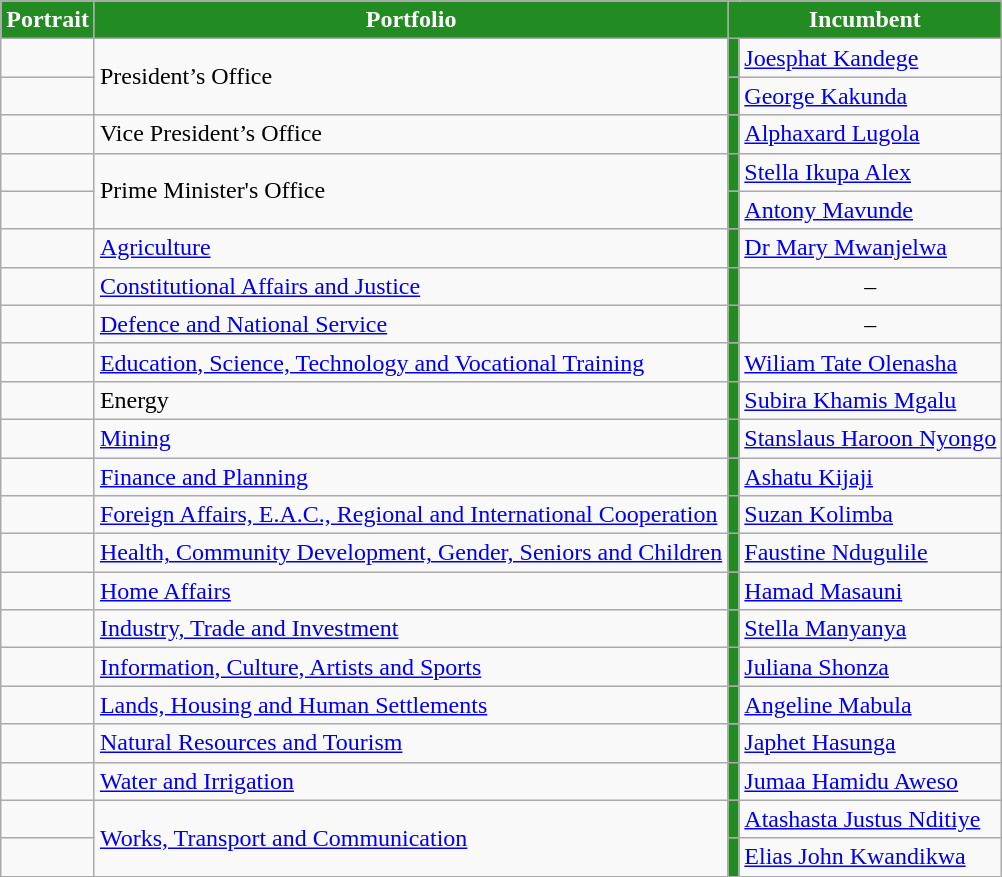<table class="wikitable">
<tr>
<th style="background-color:#228B22;color: white">Portrait</th>
<th style="background-color:#228B22;color: white">Portfolio</th>
<th colspan=2 style="background-color:#228B22;color: white">Incumbent</th>
</tr>
<tr>
<td></td>
<td rowspan="2">President’s Office <br></td>
<td style="background:#228B22"></td>
<td><a href='#'>Joesphat Kandege</a> </td>
</tr>
<tr>
<td></td>
<td style="background:#228B22"></td>
<td><a href='#'>George Kakunda</a> </td>
</tr>
<tr>
<td></td>
<td>Vice President’s Office <br></td>
<td style="background:#228B22"></td>
<td><a href='#'>Alphaxard Lugola</a> </td>
</tr>
<tr>
<td></td>
<td rowspan="2">Prime Minister's Office <br></td>
<td style="background:#228B22"></td>
<td><a href='#'>Stella Ikupa Alex</a> </td>
</tr>
<tr>
<td></td>
<td style="background:#228B22"></td>
<td><a href='#'>Antony Mavunde</a> </td>
</tr>
<tr>
<td></td>
<td><a href='#'>Agriculture</a></td>
<td style="background:#228B22"></td>
<td><a href='#'>Dr Mary Mwanjelwa</a> </td>
</tr>
<tr>
<td></td>
<td><a href='#'>Constitutional Affairs and Justice</a></td>
<td style="background:#228B22"></td>
<td align=center>–</td>
</tr>
<tr>
<td></td>
<td><a href='#'>Defence and National Service</a></td>
<td style="background:#228B22"></td>
<td align=center>–</td>
</tr>
<tr>
<td></td>
<td><a href='#'>Education, Science, Technology and Vocational Training</a></td>
<td style="background:#228B22"></td>
<td><a href='#'>Wiliam Tate Olenasha</a> </td>
</tr>
<tr>
<td></td>
<td>Energy</td>
<td style="background:#228B22"></td>
<td><a href='#'>Subira Khamis Mgalu</a> </td>
</tr>
<tr>
<td></td>
<td><a href='#'>Mining</a></td>
<td style="background:#228B22"></td>
<td><a href='#'>Stanslaus Haroon Nyongo</a></td>
</tr>
<tr>
<td></td>
<td><a href='#'>Finance and Planning</a></td>
<td style="background:#228B22"></td>
<td><a href='#'>Ashatu Kijaji</a> </td>
</tr>
<tr>
<td></td>
<td><a href='#'>Foreign Affairs, E.A.C., Regional and International Cooperation</a></td>
<td style="background:#228B22"></td>
<td><a href='#'>Suzan Kolimba</a> </td>
</tr>
<tr>
<td></td>
<td><a href='#'>Health, Community Development, Gender, Seniors and Children</a></td>
<td style="background:#228B22"></td>
<td><a href='#'>Faustine Ndugulile</a> </td>
</tr>
<tr>
<td></td>
<td><a href='#'>Home Affairs</a></td>
<td style="background:#228B22"></td>
<td><a href='#'>Hamad Masauni</a> </td>
</tr>
<tr>
<td></td>
<td><a href='#'>Industry, Trade and Investment</a></td>
<td style="background:#228B22"></td>
<td><a href='#'>Stella Manyanya</a> </td>
</tr>
<tr>
<td></td>
<td><a href='#'>Information, Culture, Artists and Sports</a></td>
<td style="background:#228B22"></td>
<td><a href='#'>Juliana Shonza</a> </td>
</tr>
<tr>
<td></td>
<td><a href='#'>Lands, Housing and Human Settlements</a></td>
<td style="background:#228B22"></td>
<td><a href='#'>Angeline Mabula</a> </td>
</tr>
<tr>
<td></td>
<td><a href='#'>Natural Resources and Tourism</a></td>
<td style="background:#228B22"></td>
<td><a href='#'>Japhet Hasunga</a> </td>
</tr>
<tr>
<td></td>
<td><a href='#'>Water and Irrigation</a></td>
<td style="background:#228B22"></td>
<td><a href='#'>Jumaa Hamidu Aweso</a> </td>
</tr>
<tr>
<td></td>
<td rowspan="2"><a href='#'>Works, Transport and Communication</a></td>
<td style="background:#228B22"></td>
<td><a href='#'>Atashasta Justus Nditiye</a> </td>
</tr>
<tr>
<td></td>
<td style="background:#228B22"></td>
<td><a href='#'>Elias John Kwandikwa</a> </td>
</tr>
</table>
